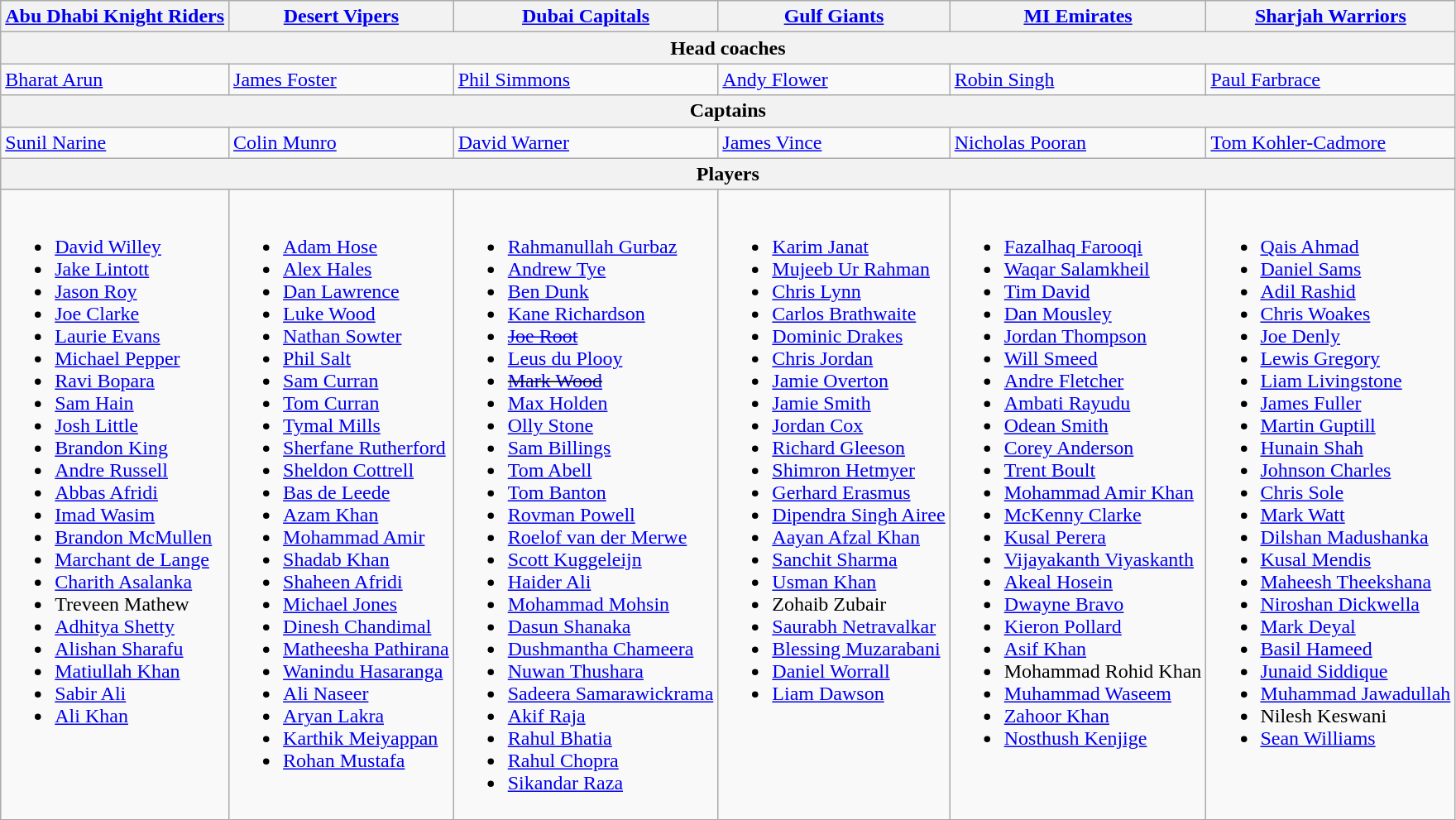<table class="wikitable"">
<tr>
<th><a href='#'>Abu Dhabi Knight Riders</a></th>
<th><a href='#'>Desert Vipers</a></th>
<th><a href='#'>Dubai Capitals</a></th>
<th><a href='#'>Gulf Giants</a></th>
<th><a href='#'>MI Emirates</a></th>
<th><a href='#'>Sharjah Warriors</a></th>
</tr>
<tr>
<th colspan=6>Head coaches</th>
</tr>
<tr>
<td><a href='#'>Bharat Arun</a></td>
<td><a href='#'>James Foster</a></td>
<td><a href='#'>Phil Simmons</a></td>
<td><a href='#'>Andy Flower</a></td>
<td><a href='#'>Robin Singh</a></td>
<td><a href='#'>Paul Farbrace</a></td>
</tr>
<tr>
<th colspan=6>Captains</th>
</tr>
<tr>
<td><a href='#'>Sunil Narine</a></td>
<td><a href='#'>Colin Munro</a></td>
<td><a href='#'>David Warner</a></td>
<td><a href='#'>James Vince</a></td>
<td><a href='#'>Nicholas Pooran</a></td>
<td><a href='#'>Tom Kohler-Cadmore</a></td>
</tr>
<tr>
<th colspan=6>Players</th>
</tr>
<tr>
<td valign="top"><br><ul><li><a href='#'>David Willey</a></li><li><a href='#'>Jake Lintott</a></li><li><a href='#'>Jason Roy</a></li><li><a href='#'>Joe Clarke</a></li><li><a href='#'>Laurie Evans</a></li><li><a href='#'>Michael Pepper</a></li><li><a href='#'>Ravi Bopara</a></li><li><a href='#'>Sam Hain</a></li><li><a href='#'>Josh Little</a></li><li><a href='#'>Brandon King</a></li><li><a href='#'>Andre Russell</a></li><li><a href='#'>Abbas Afridi</a></li><li><a href='#'>Imad Wasim</a></li><li><a href='#'>Brandon McMullen</a></li><li><a href='#'>Marchant de Lange</a></li><li><a href='#'>Charith Asalanka</a></li><li>Treveen Mathew</li><li><a href='#'>Adhitya Shetty</a></li><li><a href='#'>Alishan Sharafu</a></li><li><a href='#'>Matiullah Khan</a></li><li><a href='#'>Sabir Ali</a></li><li><a href='#'>Ali Khan</a></li></ul></td>
<td valign="top"><br><ul><li><a href='#'>Adam Hose</a></li><li><a href='#'>Alex Hales</a></li><li><a href='#'>Dan Lawrence</a></li><li><a href='#'>Luke Wood</a></li><li><a href='#'>Nathan Sowter</a></li><li><a href='#'>Phil Salt</a></li><li><a href='#'>Sam Curran</a></li><li><a href='#'>Tom Curran</a></li><li><a href='#'>Tymal Mills</a></li><li><a href='#'>Sherfane Rutherford</a></li><li><a href='#'>Sheldon Cottrell</a></li><li><a href='#'>Bas de Leede</a></li><li><a href='#'>Azam Khan</a></li><li><a href='#'>Mohammad Amir</a></li><li><a href='#'>Shadab Khan</a></li><li><a href='#'>Shaheen Afridi</a></li><li><a href='#'>Michael Jones</a></li><li><a href='#'>Dinesh Chandimal</a></li><li><a href='#'>Matheesha Pathirana</a></li><li><a href='#'>Wanindu Hasaranga</a></li><li><a href='#'>Ali Naseer</a></li><li><a href='#'>Aryan Lakra</a></li><li><a href='#'>Karthik Meiyappan</a></li><li><a href='#'>Rohan Mustafa</a></li></ul></td>
<td valign="top"><br><ul><li><a href='#'>Rahmanullah Gurbaz</a></li><li><a href='#'>Andrew Tye</a></li><li><a href='#'>Ben Dunk</a></li><li><a href='#'>Kane Richardson</a></li><li><a href='#'><s>Joe Root</s></a></li><li><a href='#'>Leus du Plooy</a></li><li><s><a href='#'>Mark Wood</a></s></li><li><a href='#'>Max Holden</a></li><li><a href='#'>Olly Stone</a></li><li><a href='#'>Sam Billings</a></li><li><a href='#'>Tom Abell</a></li><li><a href='#'>Tom Banton</a></li><li><a href='#'>Rovman Powell</a></li><li><a href='#'>Roelof van der Merwe</a></li><li><a href='#'>Scott Kuggeleijn</a></li><li><a href='#'>Haider Ali</a></li><li><a href='#'>Mohammad Mohsin</a></li><li><a href='#'>Dasun Shanaka</a></li><li><a href='#'>Dushmantha Chameera</a></li><li><a href='#'>Nuwan Thushara</a></li><li><a href='#'>Sadeera Samarawickrama</a></li><li><a href='#'>Akif Raja</a></li><li><a href='#'>Rahul Bhatia</a></li><li><a href='#'>Rahul Chopra</a></li><li><a href='#'>Sikandar Raza</a></li></ul></td>
<td valign="top"><br><ul><li><a href='#'>Karim Janat</a></li><li><a href='#'>Mujeeb Ur Rahman</a></li><li><a href='#'>Chris Lynn</a></li><li><a href='#'>Carlos Brathwaite</a></li><li><a href='#'>Dominic Drakes</a></li><li><a href='#'>Chris Jordan</a></li><li><a href='#'>Jamie Overton</a></li><li><a href='#'>Jamie Smith</a></li><li><a href='#'>Jordan Cox</a></li><li><a href='#'>Richard Gleeson</a></li><li><a href='#'>Shimron Hetmyer</a></li><li><a href='#'>Gerhard Erasmus</a></li><li><a href='#'>Dipendra Singh Airee</a></li><li><a href='#'>Aayan Afzal Khan</a></li><li><a href='#'>Sanchit Sharma</a></li><li><a href='#'>Usman Khan</a></li><li>Zohaib Zubair</li><li><a href='#'>Saurabh Netravalkar</a></li><li><a href='#'>Blessing Muzarabani</a></li><li><a href='#'>Daniel Worrall</a></li><li><a href='#'>Liam Dawson</a></li></ul></td>
<td valign="top"><br><ul><li><a href='#'>Fazalhaq Farooqi</a></li><li><a href='#'>Waqar Salamkheil</a></li><li><a href='#'>Tim David</a></li><li><a href='#'>Dan Mousley</a></li><li><a href='#'>Jordan Thompson</a></li><li><a href='#'>Will Smeed</a></li><li><a href='#'>Andre Fletcher</a></li><li><a href='#'>Ambati Rayudu</a></li><li><a href='#'>Odean Smith</a></li><li><a href='#'>Corey Anderson</a></li><li><a href='#'>Trent Boult</a></li><li><a href='#'>Mohammad Amir Khan</a></li><li><a href='#'>McKenny Clarke</a></li><li><a href='#'>Kusal Perera</a></li><li><a href='#'>Vijayakanth Viyaskanth</a></li><li><a href='#'>Akeal Hosein</a></li><li><a href='#'>Dwayne Bravo</a></li><li><a href='#'>Kieron Pollard</a></li><li><a href='#'>Asif Khan</a></li><li>Mohammad Rohid Khan</li><li><a href='#'>Muhammad Waseem</a></li><li><a href='#'>Zahoor Khan</a></li><li><a href='#'>Nosthush Kenjige</a></li></ul></td>
<td valign="top"><br><ul><li><a href='#'>Qais Ahmad</a></li><li><a href='#'>Daniel Sams</a></li><li><a href='#'>Adil Rashid</a></li><li><a href='#'>Chris Woakes</a></li><li><a href='#'>Joe Denly</a></li><li><a href='#'>Lewis Gregory</a></li><li><a href='#'>Liam Livingstone</a></li><li><a href='#'>James Fuller</a></li><li><a href='#'>Martin Guptill</a></li><li><a href='#'>Hunain Shah</a></li><li><a href='#'>Johnson Charles</a></li><li><a href='#'>Chris Sole</a></li><li><a href='#'>Mark Watt</a></li><li><a href='#'>Dilshan Madushanka</a></li><li><a href='#'>Kusal Mendis</a></li><li><a href='#'>Maheesh Theekshana</a></li><li><a href='#'>Niroshan Dickwella</a></li><li><a href='#'>Mark Deyal</a></li><li><a href='#'>Basil Hameed</a></li><li><a href='#'>Junaid Siddique</a></li><li><a href='#'>Muhammad Jawadullah</a></li><li>Nilesh Keswani</li><li><a href='#'>Sean Williams</a></li></ul></td>
</tr>
</table>
